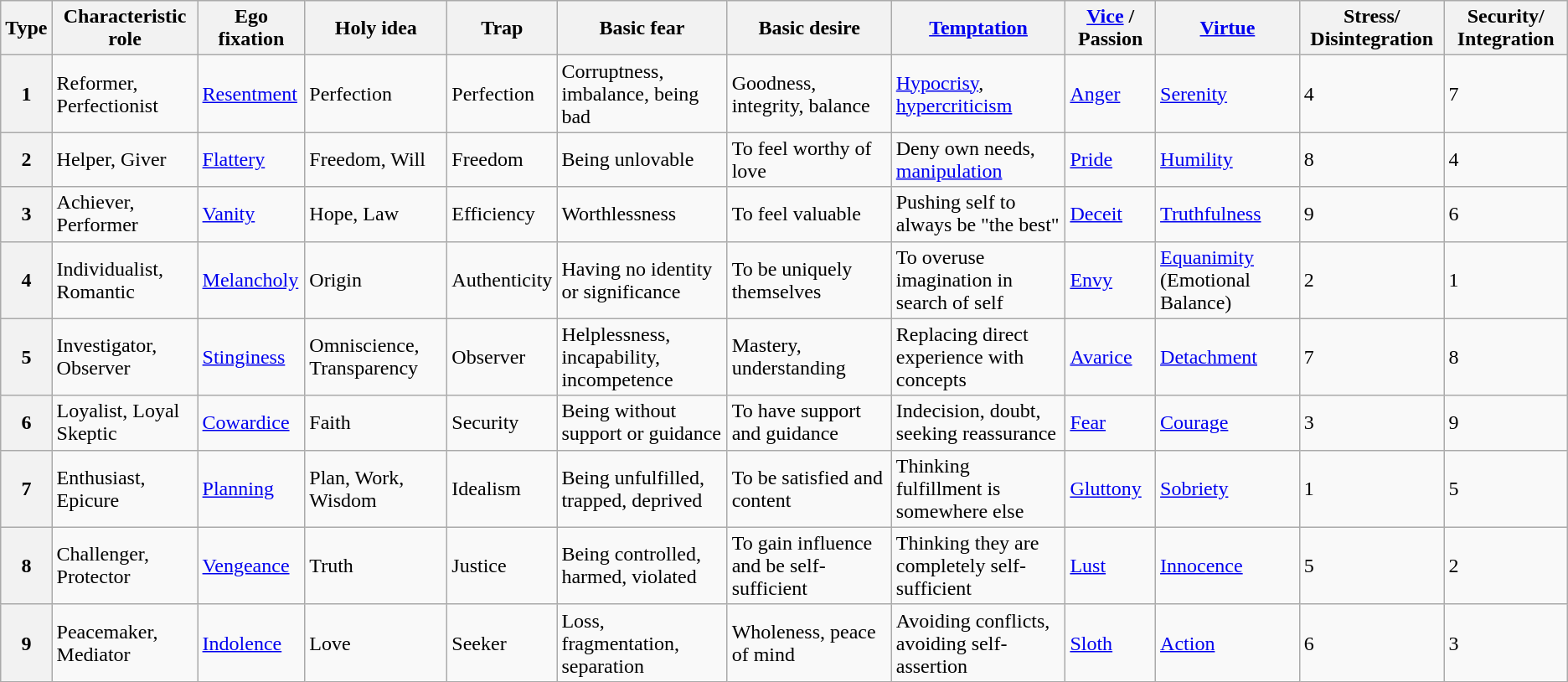<table class="wikitable">
<tr>
<th>Type</th>
<th>Characteristic role</th>
<th>Ego fixation</th>
<th>Holy idea</th>
<th>Trap</th>
<th>Basic fear</th>
<th>Basic desire</th>
<th><a href='#'>Temptation</a></th>
<th><a href='#'>Vice</a> / Passion</th>
<th><a href='#'>Virtue</a></th>
<th>Stress/ Disintegration</th>
<th>Security/ Integration</th>
</tr>
<tr>
<th>1</th>
<td>Reformer, Perfectionist</td>
<td><a href='#'>Resentment</a></td>
<td>Perfection</td>
<td>Perfection</td>
<td>Corruptness, imbalance, being bad</td>
<td>Goodness, integrity, balance</td>
<td><a href='#'>Hypocrisy</a>, <a href='#'>hypercriticism</a></td>
<td><a href='#'>Anger</a></td>
<td><a href='#'>Serenity</a></td>
<td>4</td>
<td>7</td>
</tr>
<tr>
<th>2</th>
<td>Helper, Giver</td>
<td><a href='#'>Flattery</a></td>
<td>Freedom, Will</td>
<td>Freedom</td>
<td>Being unlovable</td>
<td>To feel worthy of love</td>
<td>Deny own needs, <a href='#'>manipulation</a></td>
<td><a href='#'>Pride</a></td>
<td><a href='#'>Humility</a></td>
<td>8</td>
<td>4</td>
</tr>
<tr>
<th>3</th>
<td>Achiever, Performer</td>
<td><a href='#'>Vanity</a></td>
<td>Hope, Law</td>
<td>Efficiency</td>
<td>Worthlessness</td>
<td>To feel valuable</td>
<td>Pushing self to always be "the best"</td>
<td><a href='#'>Deceit</a></td>
<td><a href='#'>Truthfulness</a></td>
<td>9</td>
<td>6</td>
</tr>
<tr>
<th>4</th>
<td>Individualist, Romantic</td>
<td><a href='#'>Melancholy</a></td>
<td>Origin</td>
<td>Authenticity</td>
<td>Having no identity or significance</td>
<td>To be uniquely themselves</td>
<td>To overuse imagination in search of self</td>
<td><a href='#'>Envy</a></td>
<td><a href='#'>Equanimity</a> (Emotional Balance)</td>
<td>2</td>
<td>1</td>
</tr>
<tr>
<th>5</th>
<td>Investigator, Observer</td>
<td><a href='#'>Stinginess</a></td>
<td>Omniscience, Transparency</td>
<td>Observer</td>
<td>Helplessness, incapability, incompetence</td>
<td>Mastery, understanding</td>
<td>Replacing direct experience with concepts</td>
<td><a href='#'>Avarice</a></td>
<td><a href='#'>Detachment</a></td>
<td>7</td>
<td>8</td>
</tr>
<tr>
<th>6</th>
<td>Loyalist, Loyal Skeptic</td>
<td><a href='#'>Cowardice</a></td>
<td>Faith</td>
<td>Security</td>
<td>Being without support or guidance</td>
<td>To have support and guidance</td>
<td>Indecision, doubt, seeking reassurance</td>
<td><a href='#'>Fear</a></td>
<td><a href='#'>Courage</a></td>
<td>3</td>
<td>9</td>
</tr>
<tr>
<th>7</th>
<td>Enthusiast, Epicure</td>
<td><a href='#'>Planning</a></td>
<td>Plan, Work, Wisdom</td>
<td>Idealism</td>
<td>Being unfulfilled, trapped, deprived</td>
<td>To be satisfied and content</td>
<td>Thinking fulfillment is somewhere else</td>
<td><a href='#'>Gluttony</a></td>
<td><a href='#'>Sobriety</a></td>
<td>1</td>
<td>5</td>
</tr>
<tr>
<th>8</th>
<td>Challenger, Protector</td>
<td><a href='#'>Vengeance</a></td>
<td>Truth</td>
<td>Justice</td>
<td>Being controlled, harmed, violated</td>
<td>To gain influence and be self-sufficient</td>
<td>Thinking they are completely self-sufficient</td>
<td><a href='#'>Lust</a></td>
<td><a href='#'>Innocence</a></td>
<td>5</td>
<td>2</td>
</tr>
<tr>
<th>9</th>
<td>Peacemaker, Mediator</td>
<td><a href='#'>Indolence</a></td>
<td>Love</td>
<td>Seeker</td>
<td>Loss, fragmentation, separation</td>
<td>Wholeness, peace of mind</td>
<td>Avoiding conflicts, avoiding self-assertion</td>
<td><a href='#'>Sloth</a></td>
<td><a href='#'>Action</a></td>
<td>6</td>
<td>3</td>
</tr>
</table>
